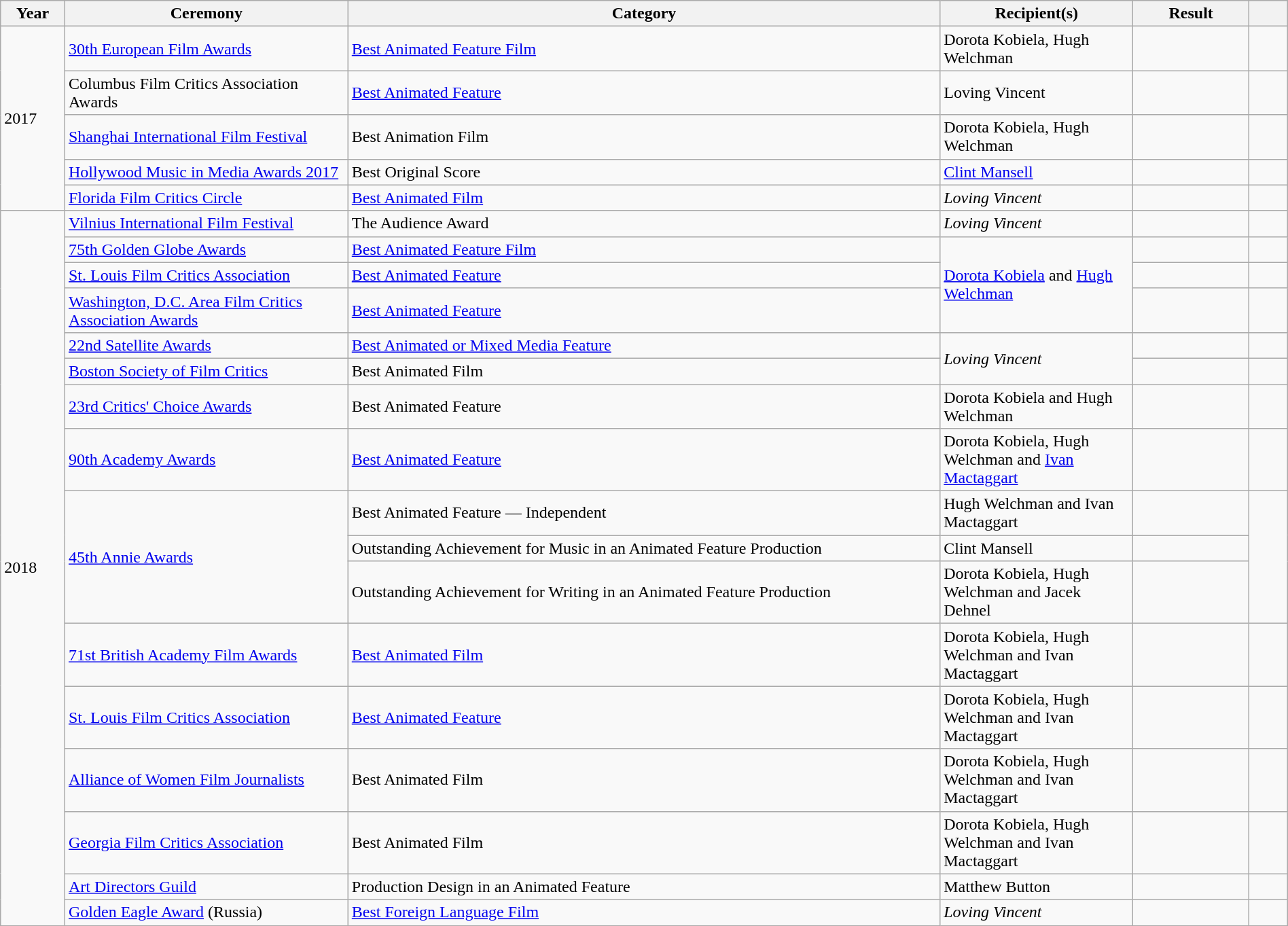<table class="wikitable sortable plainrowheaders" style="width:100%;">
<tr>
<th scope="col" width="5%">Year</th>
<th scope="col" width="22%">Ceremony</th>
<th scope="col" width="46%">Category</th>
<th scope="col" width="15%">Recipient(s)</th>
<th scope="col" width="9%">Result</th>
<th scope="col" width="3%" class="unsortable"></th>
</tr>
<tr>
<td rowspan="5">2017</td>
<td><a href='#'>30th European Film Awards</a></td>
<td><a href='#'>Best Animated Feature Film</a></td>
<td rowspan="1">Dorota Kobiela, Hugh Welchman</td>
<td></td>
<td align="center"></td>
</tr>
<tr>
<td>Columbus Film Critics Association Awards</td>
<td><a href='#'>Best Animated Feature</a></td>
<td>Loving Vincent</td>
<td></td>
<td align:"center"></td>
</tr>
<tr>
<td><a href='#'>Shanghai International Film Festival</a></td>
<td>Best Animation Film</td>
<td>Dorota Kobiela, Hugh Welchman</td>
<td></td>
<td align="center"></td>
</tr>
<tr>
<td><a href='#'>Hollywood Music in Media Awards 2017</a></td>
<td>Best Original Score</td>
<td><a href='#'>Clint Mansell</a></td>
<td></td>
<td align="center"></td>
</tr>
<tr>
<td><a href='#'>Florida Film Critics Circle</a></td>
<td><a href='#'>Best Animated Film</a></td>
<td><em>Loving Vincent</em></td>
<td></td>
<td align="center"><br></td>
</tr>
<tr>
<td rowspan="20">2018</td>
<td><a href='#'>Vilnius International Film Festival</a></td>
<td>The Audience Award</td>
<td><em>Loving Vincent</em></td>
<td></td>
<td align="center"></td>
</tr>
<tr>
<td><a href='#'>75th Golden Globe Awards</a></td>
<td><a href='#'>Best Animated Feature Film</a></td>
<td rowspan=3><a href='#'>Dorota Kobiela</a> and <a href='#'>Hugh Welchman</a></td>
<td></td>
<td align="center"></td>
</tr>
<tr>
<td><a href='#'>St. Louis Film Critics Association</a></td>
<td><a href='#'>Best Animated Feature</a></td>
<td></td>
<td align="center"></td>
</tr>
<tr>
<td><a href='#'>Washington, D.C. Area Film Critics Association Awards</a></td>
<td><a href='#'>Best Animated Feature</a></td>
<td></td>
<td align="center"></td>
</tr>
<tr>
<td><a href='#'>22nd Satellite Awards</a></td>
<td><a href='#'>Best Animated or Mixed Media Feature</a></td>
<td rowspan="2"><em>Loving Vincent</em></td>
<td></td>
<td align="center"></td>
</tr>
<tr>
<td><a href='#'>Boston Society of Film Critics</a></td>
<td>Best Animated Film</td>
<td></td>
<td align="center"><br></td>
</tr>
<tr>
<td><a href='#'>23rd Critics' Choice Awards</a></td>
<td>Best Animated Feature</td>
<td>Dorota Kobiela and Hugh Welchman</td>
<td></td>
<td align="center"></td>
</tr>
<tr>
<td><a href='#'>90th Academy Awards</a></td>
<td><a href='#'>Best Animated Feature</a></td>
<td>Dorota Kobiela, Hugh Welchman and <a href='#'>Ivan Mactaggart</a></td>
<td></td>
<td align="center"></td>
</tr>
<tr>
<td rowspan="3"><a href='#'>45th Annie Awards</a></td>
<td>Best Animated Feature — Independent</td>
<td>Hugh Welchman and Ivan Mactaggart</td>
<td></td>
<td rowspan="3" align="center"></td>
</tr>
<tr>
<td>Outstanding Achievement for Music in an Animated Feature Production</td>
<td>Clint Mansell</td>
<td></td>
</tr>
<tr>
<td>Outstanding Achievement for Writing in an Animated Feature Production</td>
<td>Dorota Kobiela, Hugh Welchman and Jacek Dehnel</td>
<td></td>
</tr>
<tr>
<td><a href='#'>71st British Academy Film Awards</a></td>
<td><a href='#'>Best Animated Film</a></td>
<td>Dorota Kobiela, Hugh Welchman and Ivan Mactaggart</td>
<td></td>
<td align="center"></td>
</tr>
<tr>
<td><a href='#'>St. Louis Film Critics Association</a></td>
<td><a href='#'>Best Animated Feature</a></td>
<td>Dorota Kobiela, Hugh Welchman and Ivan Mactaggart</td>
<td></td>
<td align="center"></td>
</tr>
<tr>
<td><a href='#'>Alliance of Women Film Journalists</a></td>
<td>Best Animated Film</td>
<td>Dorota Kobiela, Hugh Welchman and Ivan Mactaggart</td>
<td></td>
<td align="center"></td>
</tr>
<tr>
<td><a href='#'>Georgia Film Critics Association</a></td>
<td>Best Animated Film</td>
<td>Dorota Kobiela, Hugh Welchman and Ivan Mactaggart</td>
<td></td>
<td style="text-align:center;"></td>
</tr>
<tr>
<td><a href='#'>Art Directors Guild</a></td>
<td>Production Design in an Animated Feature</td>
<td>Matthew Button</td>
<td></td>
<td style="text-align:center;"></td>
</tr>
<tr>
<td><a href='#'>Golden Eagle Award</a> (Russia)</td>
<td><a href='#'>Best Foreign Language Film</a></td>
<td><em>Loving Vincent</em></td>
<td></td>
<td style="text-align:center;"></td>
</tr>
</table>
